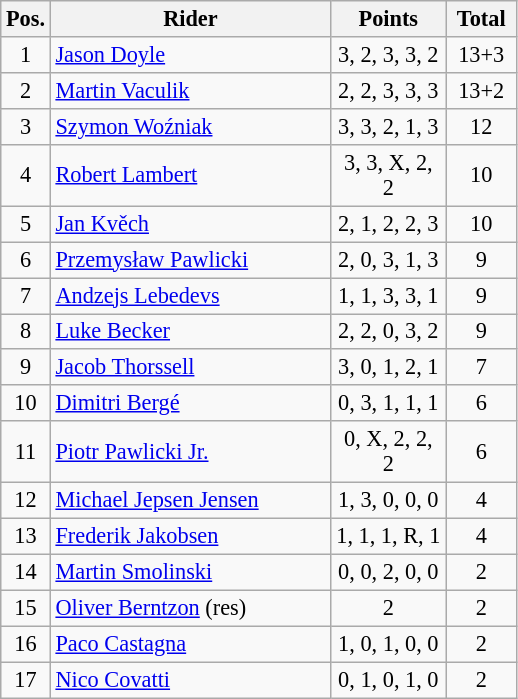<table class=wikitable style="font-size:93%; text-align:center;">
<tr>
<th width=25px>Pos.</th>
<th width=180px>Rider</th>
<th width=70px>Points</th>
<th width=40px>Total</th>
</tr>
<tr>
<td>1</td>
<td style="text-align:left;"> <a href='#'>Jason Doyle</a></td>
<td>3, 2, 3, 3, 2</td>
<td>13+3</td>
</tr>
<tr>
<td>2</td>
<td style="text-align:left;"> <a href='#'>Martin Vaculik</a></td>
<td>2, 2, 3, 3, 3</td>
<td>13+2</td>
</tr>
<tr>
<td>3</td>
<td style="text-align:left;"> <a href='#'>Szymon Woźniak</a></td>
<td>3, 3, 2, 1, 3</td>
<td>12</td>
</tr>
<tr>
<td>4</td>
<td style="text-align:left;"> <a href='#'>Robert Lambert</a></td>
<td>3, 3, X, 2, 2</td>
<td>10</td>
</tr>
<tr>
<td>5</td>
<td style="text-align:left;"> <a href='#'>Jan Kvěch</a></td>
<td>2, 1, 2, 2, 3</td>
<td>10</td>
</tr>
<tr>
<td>6</td>
<td style="text-align:left;"> <a href='#'>Przemysław Pawlicki</a></td>
<td>2, 0, 3, 1, 3</td>
<td>9</td>
</tr>
<tr>
<td>7</td>
<td style="text-align:left;"> <a href='#'>Andzejs Lebedevs</a></td>
<td>1, 1, 3, 3, 1</td>
<td>9</td>
</tr>
<tr>
<td>8</td>
<td style="text-align:left;"> <a href='#'>Luke Becker</a></td>
<td>2, 2, 0, 3, 2</td>
<td>9</td>
</tr>
<tr>
<td>9</td>
<td style="text-align:left;"> <a href='#'>Jacob Thorssell</a></td>
<td>3, 0, 1, 2, 1</td>
<td>7</td>
</tr>
<tr>
<td>10</td>
<td style="text-align:left;"> <a href='#'>Dimitri Bergé</a></td>
<td>0, 3, 1, 1, 1</td>
<td>6</td>
</tr>
<tr>
<td>11</td>
<td style="text-align:left;"> <a href='#'>Piotr Pawlicki Jr.</a></td>
<td>0, X, 2, 2, 2</td>
<td>6</td>
</tr>
<tr>
<td>12</td>
<td style="text-align:left;"> <a href='#'>Michael Jepsen Jensen</a></td>
<td>1, 3, 0, 0, 0</td>
<td>4</td>
</tr>
<tr>
<td>13</td>
<td style="text-align:left;"> <a href='#'>Frederik Jakobsen</a></td>
<td>1, 1, 1, R, 1</td>
<td>4</td>
</tr>
<tr>
<td>14</td>
<td style="text-align:left;"> <a href='#'>Martin Smolinski</a></td>
<td>0, 0, 2, 0, 0</td>
<td>2</td>
</tr>
<tr>
<td>15</td>
<td style="text-align:left;"> <a href='#'>Oliver Berntzon</a> (res)</td>
<td>2</td>
<td>2</td>
</tr>
<tr>
<td>16</td>
<td style="text-align:left;"> <a href='#'>Paco Castagna</a></td>
<td>1, 0, 1, 0, 0</td>
<td>2</td>
</tr>
<tr>
<td>17</td>
<td style="text-align:left;"> <a href='#'>Nico Covatti</a></td>
<td>0, 1, 0, 1, 0</td>
<td>2</td>
</tr>
</table>
